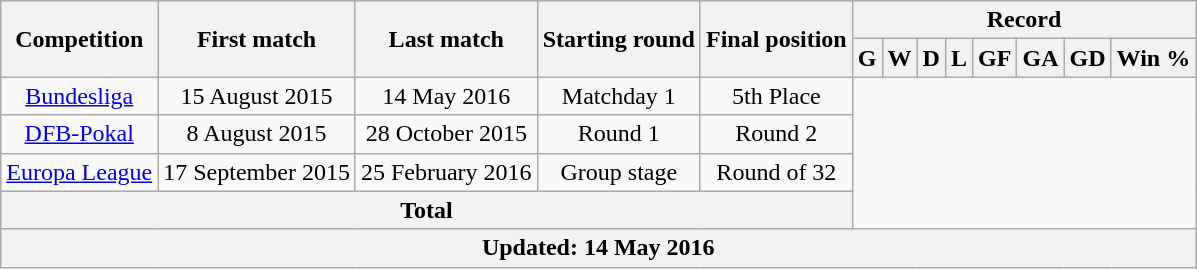<table class="wikitable" style="font-size:100%; text-align: center">
<tr>
<th rowspan="2">Competition</th>
<th rowspan="2">First match</th>
<th rowspan="2">Last match</th>
<th rowspan="2">Starting round</th>
<th rowspan="2">Final position</th>
<th colspan="8">Record</th>
</tr>
<tr>
<th>G</th>
<th>W</th>
<th>D</th>
<th>L</th>
<th>GF</th>
<th>GA</th>
<th>GD</th>
<th>Win %</th>
</tr>
<tr>
<td><a href='#'>Bundesliga</a></td>
<td>15 August 2015</td>
<td>14 May 2016</td>
<td>Matchday 1</td>
<td>5th Place<br></td>
</tr>
<tr>
<td><a href='#'>DFB-Pokal</a></td>
<td>8 August 2015</td>
<td>28 October 2015</td>
<td>Round 1</td>
<td>Round 2<br></td>
</tr>
<tr>
<td><a href='#'>Europa League</a></td>
<td>17 September 2015</td>
<td>25 February 2016</td>
<td>Group stage</td>
<td>Round of 32<br></td>
</tr>
<tr>
<th colspan="5">Total<br></th>
</tr>
<tr>
<th colspan="14">Updated: 14 May 2016</th>
</tr>
</table>
